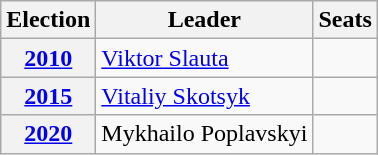<table class="wikitable" style="text-align:right;">
<tr>
<th>Election</th>
<th>Leader</th>
<th>Seats</th>
</tr>
<tr>
<th><a href='#'>2010</a></th>
<td align="left"><a href='#'>Viktor Slauta</a></td>
<td></td>
</tr>
<tr>
<th><a href='#'>2015</a></th>
<td align="left"><a href='#'>Vitaliy Skotsyk</a></td>
<td></td>
</tr>
<tr>
<th><a href='#'>2020</a></th>
<td align="left">Mykhailo Poplavskyi</td>
<td></td>
</tr>
</table>
